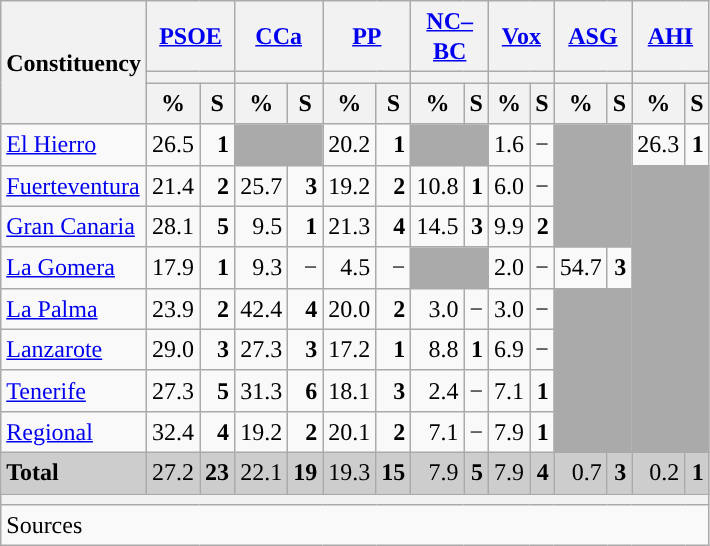<table class="wikitable sortable" style="text-align:right; line-height:20px;">
<tr>
<th rowspan="3">Constituency</th>
<th colspan="2" width="30px" class="unsortable"><a href='#'>PSOE</a></th>
<th colspan="2" width="30px" class="unsortable"><a href='#'>CCa</a></th>
<th colspan="2" width="30px" class="unsortable"><a href='#'>PP</a></th>
<th colspan="2" width="30px" class="unsortable"><a href='#'>NC–BC</a></th>
<th colspan="2" width="30px" class="unsortable"><a href='#'>Vox</a></th>
<th colspan="2" width="30px" class="unsortable"><a href='#'>ASG</a></th>
<th colspan="2" width="30px" class="unsortable"><a href='#'>AHI</a></th>
</tr>
<tr>
<th colspan="2" style="background:"></th>
<th colspan="2" style="background:"></th>
<th colspan="2" style="background:"></th>
<th colspan="2" style="background:"></th>
<th colspan="2" style="background:"></th>
<th colspan="2" style="background:"></th>
<th colspan="2" style="background:"></th>
</tr>
<tr>
<th data-sort-type="number">%</th>
<th data-sort-type="number">S</th>
<th data-sort-type="number">%</th>
<th data-sort-type="number">S</th>
<th data-sort-type="number">%</th>
<th data-sort-type="number">S</th>
<th data-sort-type="number">%</th>
<th data-sort-type="number">S</th>
<th data-sort-type="number">%</th>
<th data-sort-type="number">S</th>
<th data-sort-type="number">%</th>
<th data-sort-type="number">S</th>
<th data-sort-type="number">%</th>
<th data-sort-type="number">S</th>
</tr>
<tr>
<td align="left"><a href='#'>El Hierro</a></td>
<td style="background:">26.5</td>
<td><strong>1</strong></td>
<td colspan="2" bgcolor="#AAAAAA"></td>
<td>20.2</td>
<td><strong>1</strong></td>
<td colspan="2" bgcolor="#AAAAAA"></td>
<td>1.6</td>
<td>−</td>
<td colspan="2" rowspan="3" bgcolor="#AAAAAA"></td>
<td>26.3</td>
<td><strong>1</strong></td>
</tr>
<tr>
<td align="left"><a href='#'>Fuerteventura</a></td>
<td>21.4</td>
<td><strong>2</strong></td>
<td style="background:">25.7</td>
<td><strong>3</strong></td>
<td>19.2</td>
<td><strong>2</strong></td>
<td>10.8</td>
<td><strong>1</strong></td>
<td>6.0</td>
<td>−</td>
<td colspan="2" rowspan="7" bgcolor="#AAAAAA"></td>
</tr>
<tr>
<td align="left"><a href='#'>Gran Canaria</a></td>
<td style="background:">28.1</td>
<td><strong>5</strong></td>
<td>9.5</td>
<td><strong>1</strong></td>
<td>21.3</td>
<td><strong>4</strong></td>
<td>14.5</td>
<td><strong>3</strong></td>
<td>9.9</td>
<td><strong>2</strong></td>
</tr>
<tr>
<td align="left"><a href='#'>La Gomera</a></td>
<td>17.9</td>
<td><strong>1</strong></td>
<td>9.3</td>
<td>−</td>
<td>4.5</td>
<td>−</td>
<td colspan="2" bgcolor="#AAAAAA"></td>
<td>2.0</td>
<td>−</td>
<td style="background:">54.7</td>
<td><strong>3</strong></td>
</tr>
<tr>
<td align="left"><a href='#'>La Palma</a></td>
<td>23.9</td>
<td><strong>2</strong></td>
<td style="background:">42.4</td>
<td><strong>4</strong></td>
<td>20.0</td>
<td><strong>2</strong></td>
<td>3.0</td>
<td>−</td>
<td>3.0</td>
<td>−</td>
<td colspan="2" rowspan="4" bgcolor="#AAAAAA"></td>
</tr>
<tr>
<td align="left"><a href='#'>Lanzarote</a></td>
<td style="background:">29.0</td>
<td><strong>3</strong></td>
<td>27.3</td>
<td><strong>3</strong></td>
<td>17.2</td>
<td><strong>1</strong></td>
<td>8.8</td>
<td><strong>1</strong></td>
<td>6.9</td>
<td>−</td>
</tr>
<tr>
<td align="left"><a href='#'>Tenerife</a></td>
<td>27.3</td>
<td><strong>5</strong></td>
<td style="background:">31.3</td>
<td><strong>6</strong></td>
<td>18.1</td>
<td><strong>3</strong></td>
<td>2.4</td>
<td>−</td>
<td>7.1</td>
<td><strong>1</strong></td>
</tr>
<tr>
<td align="left"><a href='#'>Regional</a></td>
<td style="background:">32.4</td>
<td><strong>4</strong></td>
<td>19.2</td>
<td><strong>2</strong></td>
<td>20.1</td>
<td><strong>2</strong></td>
<td>7.1</td>
<td>−</td>
<td>7.9</td>
<td><strong>1</strong></td>
</tr>
<tr style="background:#CDCDCD;">
<td align="left"><strong>Total</strong></td>
<td style="background:">27.2</td>
<td><strong>23</strong></td>
<td>22.1</td>
<td><strong>19</strong></td>
<td>19.3</td>
<td><strong>15</strong></td>
<td>7.9</td>
<td><strong>5</strong></td>
<td>7.9</td>
<td><strong>4</strong></td>
<td>0.7</td>
<td><strong>3</strong></td>
<td>0.2</td>
<td><strong>1</strong></td>
</tr>
<tr>
<th colspan="15"></th>
</tr>
<tr>
<th style="text-align:left; font-weight:normal; background:#F9F9F9" colspan="15">Sources</th>
</tr>
</table>
